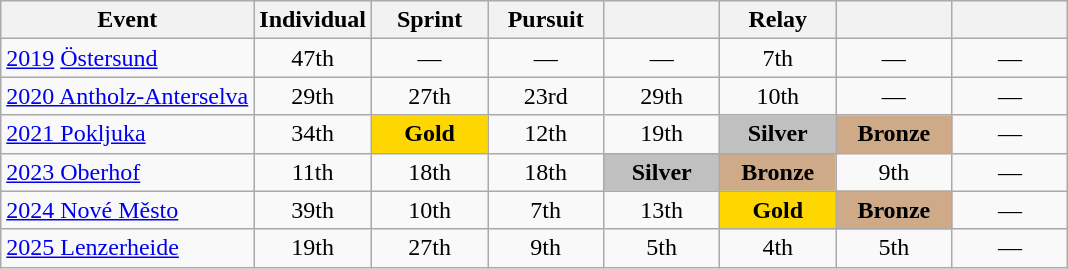<table class="wikitable" style="text-align: center;">
<tr ">
<th>Event</th>
<th style="width:70px;">Individual</th>
<th style="width:70px;">Sprint</th>
<th style="width:70px;">Pursuit</th>
<th style="width:70px;"></th>
<th style="width:70px;">Relay</th>
<th style="width:70px;"></th>
<th style="width:70px;"></th>
</tr>
<tr>
<td align=left> <a href='#'>2019</a> <a href='#'>Östersund</a></td>
<td>47th</td>
<td>—</td>
<td>—</td>
<td>—</td>
<td>7th</td>
<td>—</td>
<td>—</td>
</tr>
<tr>
<td align=left> <a href='#'>2020 Antholz-Anterselva</a></td>
<td>29th</td>
<td>27th</td>
<td>23rd</td>
<td>29th</td>
<td>10th</td>
<td>—</td>
<td>—</td>
</tr>
<tr>
<td align=left> <a href='#'>2021 Pokljuka</a></td>
<td>34th</td>
<td style="background:gold;"><strong>Gold</strong></td>
<td>12th</td>
<td>19th</td>
<td style="background:silver;"><strong>Silver</strong></td>
<td style="background:#cfaa88;"><strong>Bronze</strong></td>
<td>—</td>
</tr>
<tr>
<td align=left> <a href='#'>2023 Oberhof</a></td>
<td>11th</td>
<td>18th</td>
<td>18th</td>
<td style="background:silver;"><strong>Silver</strong></td>
<td style="background:#cfaa88;"><strong>Bronze</strong></td>
<td>9th</td>
<td>—</td>
</tr>
<tr>
<td align=left> <a href='#'>2024 Nové Město</a></td>
<td>39th</td>
<td>10th</td>
<td>7th</td>
<td>13th</td>
<td style="background:gold;"><strong>Gold</strong></td>
<td style="background:#cfaa88;"><strong>Bronze</strong></td>
<td>—</td>
</tr>
<tr>
<td align=left> <a href='#'>2025 Lenzerheide</a></td>
<td>19th</td>
<td>27th</td>
<td>9th</td>
<td>5th</td>
<td>4th</td>
<td>5th</td>
<td>—</td>
</tr>
</table>
